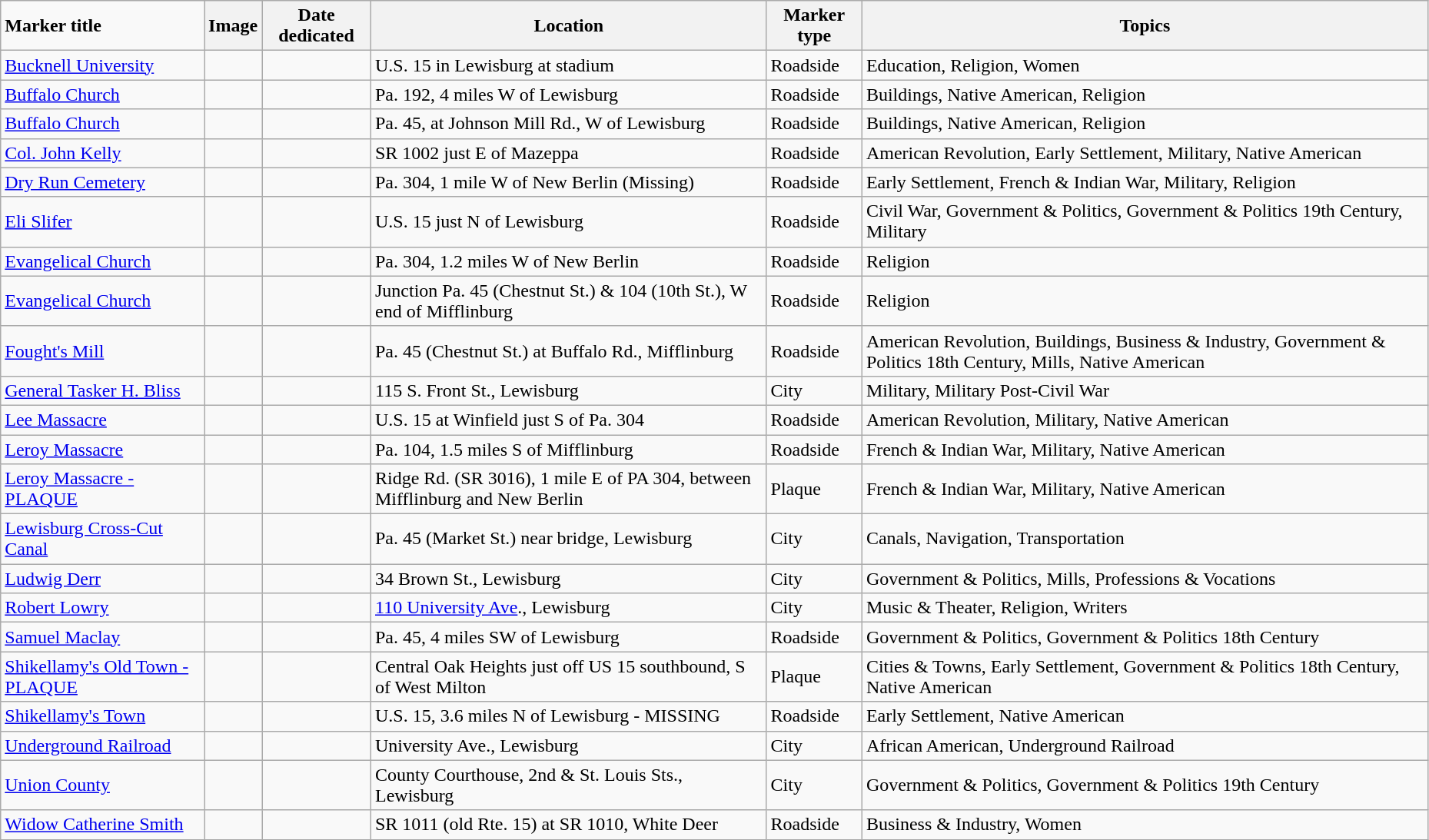<table class="wikitable sortable" style="width:98%">
<tr>
<td><strong>Marker title</strong></td>
<th class="unsortable"><strong>Image</strong></th>
<th><strong>Date dedicated</strong></th>
<th><strong>Location</strong></th>
<th><strong>Marker type</strong></th>
<th><strong>Topics</strong></th>
</tr>
<tr ->
<td><a href='#'>Bucknell University</a></td>
<td></td>
<td></td>
<td>U.S. 15 in Lewisburg at stadium<br><small></small></td>
<td>Roadside</td>
<td>Education, Religion, Women</td>
</tr>
<tr ->
<td><a href='#'>Buffalo Church</a></td>
<td></td>
<td></td>
<td>Pa. 192, 4 miles W of Lewisburg<br><small></small></td>
<td>Roadside</td>
<td>Buildings, Native American, Religion</td>
</tr>
<tr ->
<td><a href='#'>Buffalo Church</a></td>
<td></td>
<td></td>
<td>Pa. 45, at Johnson Mill Rd., W of Lewisburg<br><small></small></td>
<td>Roadside</td>
<td>Buildings, Native American, Religion</td>
</tr>
<tr ->
<td><a href='#'>Col. John Kelly</a></td>
<td></td>
<td></td>
<td>SR 1002 just E of Mazeppa<br><small></small></td>
<td>Roadside</td>
<td>American Revolution, Early Settlement, Military, Native American</td>
</tr>
<tr ->
<td><a href='#'>Dry Run Cemetery</a></td>
<td></td>
<td></td>
<td>Pa. 304, 1 mile W of New Berlin (Missing)<br><small></small></td>
<td>Roadside</td>
<td>Early Settlement, French & Indian War, Military, Religion</td>
</tr>
<tr ->
<td><a href='#'>Eli Slifer</a></td>
<td></td>
<td></td>
<td>U.S. 15 just N of Lewisburg<br><small></small></td>
<td>Roadside</td>
<td>Civil War, Government & Politics, Government & Politics 19th Century, Military</td>
</tr>
<tr ->
<td><a href='#'>Evangelical Church</a></td>
<td></td>
<td></td>
<td>Pa. 304, 1.2 miles W of New Berlin<br><small></small></td>
<td>Roadside</td>
<td>Religion</td>
</tr>
<tr ->
<td><a href='#'>Evangelical Church</a></td>
<td></td>
<td></td>
<td>Junction Pa. 45 (Chestnut St.) & 104 (10th St.), W end of Mifflinburg<br><small></small></td>
<td>Roadside</td>
<td>Religion</td>
</tr>
<tr ->
<td><a href='#'>Fought's Mill</a></td>
<td></td>
<td></td>
<td>Pa. 45 (Chestnut St.) at Buffalo Rd., Mifflinburg<br><small></small></td>
<td>Roadside</td>
<td>American Revolution, Buildings, Business & Industry, Government & Politics 18th Century, Mills, Native American</td>
</tr>
<tr ->
<td><a href='#'>General Tasker H. Bliss</a></td>
<td></td>
<td></td>
<td>115 S. Front St., Lewisburg<br><small></small></td>
<td>City</td>
<td>Military, Military Post-Civil War</td>
</tr>
<tr ->
<td><a href='#'>Lee Massacre</a></td>
<td></td>
<td></td>
<td>U.S. 15 at Winfield just S of Pa. 304<br><small></small></td>
<td>Roadside</td>
<td>American Revolution, Military, Native American</td>
</tr>
<tr ->
<td><a href='#'>Leroy Massacre</a></td>
<td></td>
<td></td>
<td>Pa. 104, 1.5 miles S of Mifflinburg<br><small></small></td>
<td>Roadside</td>
<td>French & Indian War, Military, Native American</td>
</tr>
<tr ->
<td><a href='#'>Leroy Massacre - PLAQUE</a></td>
<td></td>
<td></td>
<td>Ridge Rd. (SR 3016), 1 mile E of PA 304, between Mifflinburg and New Berlin<br><small></small></td>
<td>Plaque</td>
<td>French & Indian War, Military, Native American</td>
</tr>
<tr ->
<td><a href='#'>Lewisburg Cross-Cut Canal</a></td>
<td></td>
<td></td>
<td>Pa. 45 (Market St.) near bridge, Lewisburg<br><small></small></td>
<td>City</td>
<td>Canals, Navigation, Transportation</td>
</tr>
<tr ->
<td><a href='#'>Ludwig Derr</a></td>
<td></td>
<td></td>
<td>34 Brown St., Lewisburg<br><small></small></td>
<td>City</td>
<td>Government & Politics, Mills, Professions & Vocations</td>
</tr>
<tr ->
<td><a href='#'>Robert Lowry</a></td>
<td></td>
<td></td>
<td><a href='#'>110 University Ave</a>., Lewisburg<br><small></small></td>
<td>City</td>
<td>Music & Theater, Religion, Writers</td>
</tr>
<tr ->
<td><a href='#'>Samuel Maclay</a></td>
<td></td>
<td></td>
<td>Pa. 45, 4 miles SW of Lewisburg<br><small></small></td>
<td>Roadside</td>
<td>Government & Politics, Government & Politics 18th Century</td>
</tr>
<tr ->
<td><a href='#'>Shikellamy's Old Town - PLAQUE</a></td>
<td></td>
<td></td>
<td>Central Oak Heights just off US 15 southbound, S of West Milton<br><small></small></td>
<td>Plaque</td>
<td>Cities & Towns, Early Settlement, Government & Politics 18th Century, Native American</td>
</tr>
<tr ->
<td><a href='#'>Shikellamy's Town</a></td>
<td></td>
<td></td>
<td>U.S. 15, 3.6 miles N of Lewisburg - MISSING<br><small></small></td>
<td>Roadside</td>
<td>Early Settlement, Native American</td>
</tr>
<tr ->
<td><a href='#'>Underground Railroad</a></td>
<td></td>
<td></td>
<td>University Ave., Lewisburg<br><small></small></td>
<td>City</td>
<td>African American, Underground Railroad</td>
</tr>
<tr ->
<td><a href='#'>Union County</a></td>
<td></td>
<td></td>
<td>County Courthouse, 2nd & St. Louis Sts., Lewisburg<br><small></small></td>
<td>City</td>
<td>Government & Politics, Government & Politics 19th Century</td>
</tr>
<tr ->
<td><a href='#'>Widow Catherine Smith</a></td>
<td></td>
<td></td>
<td>SR 1011 (old Rte. 15) at SR 1010, White Deer<br><small></small></td>
<td>Roadside</td>
<td>Business & Industry, Women</td>
</tr>
</table>
